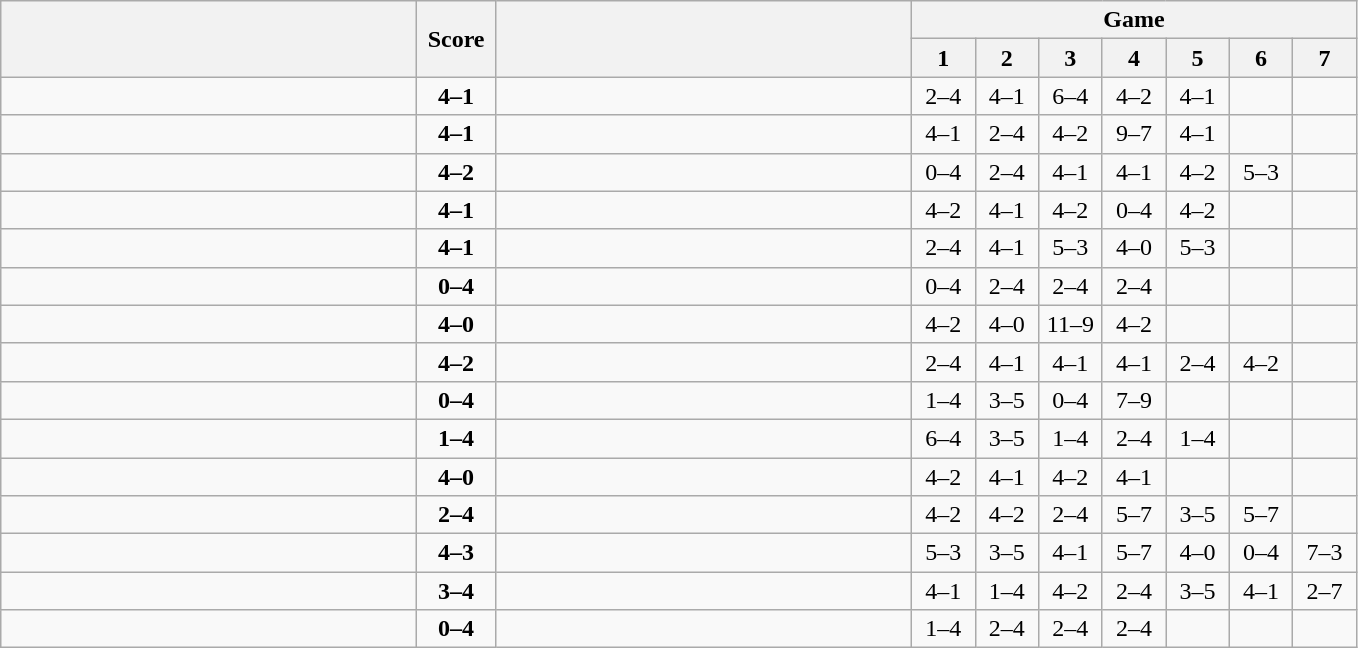<table class="wikitable" style="text-align: center;">
<tr>
<th rowspan=2 align="right" width="270"></th>
<th rowspan=2 width="45">Score</th>
<th rowspan=2 align="left" width="270"></th>
<th colspan=7>Game</th>
</tr>
<tr>
<th width="35">1</th>
<th width="35">2</th>
<th width="35">3</th>
<th width="35">4</th>
<th width="35">5</th>
<th width="35">6</th>
<th width="35">7</th>
</tr>
<tr>
<td align=left><strong></strong></td>
<td align=center><strong>4–1</strong></td>
<td align=left></td>
<td>2–4</td>
<td>4–1</td>
<td>6–4</td>
<td>4–2</td>
<td>4–1</td>
<td></td>
<td></td>
</tr>
<tr>
<td align=left><strong></strong></td>
<td align=center><strong>4–1</strong></td>
<td align=left></td>
<td>4–1</td>
<td>2–4</td>
<td>4–2</td>
<td>9–7</td>
<td>4–1</td>
<td></td>
<td></td>
</tr>
<tr>
<td align=left><strong></strong></td>
<td align=center><strong>4–2</strong></td>
<td align=left></td>
<td>0–4</td>
<td>2–4</td>
<td>4–1</td>
<td>4–1</td>
<td>4–2</td>
<td>5–3</td>
<td></td>
</tr>
<tr>
<td align=left><strong></strong></td>
<td align=center><strong>4–1</strong></td>
<td align=left></td>
<td>4–2</td>
<td>4–1</td>
<td>4–2</td>
<td>0–4</td>
<td>4–2</td>
<td></td>
<td></td>
</tr>
<tr>
<td align=left><strong></strong></td>
<td align=center><strong>4–1</strong></td>
<td align=left></td>
<td>2–4</td>
<td>4–1</td>
<td>5–3</td>
<td>4–0</td>
<td>5–3</td>
<td></td>
<td></td>
</tr>
<tr>
<td align=left></td>
<td align=center><strong>0–4</strong></td>
<td align=left><strong></strong></td>
<td>0–4</td>
<td>2–4</td>
<td>2–4</td>
<td>2–4</td>
<td></td>
<td></td>
<td></td>
</tr>
<tr>
<td align=left><strong></strong></td>
<td align=center><strong>4–0</strong></td>
<td align=left></td>
<td>4–2</td>
<td>4–0</td>
<td>11–9</td>
<td>4–2</td>
<td></td>
<td></td>
<td></td>
</tr>
<tr>
<td align=left><strong></strong></td>
<td align=center><strong>4–2</strong></td>
<td align=left></td>
<td>2–4</td>
<td>4–1</td>
<td>4–1</td>
<td>4–1</td>
<td>2–4</td>
<td>4–2</td>
<td></td>
</tr>
<tr>
<td align=left></td>
<td align=center><strong>0–4</strong></td>
<td align=left><strong></strong></td>
<td>1–4</td>
<td>3–5</td>
<td>0–4</td>
<td>7–9</td>
<td></td>
<td></td>
<td></td>
</tr>
<tr>
<td align=left></td>
<td align=center><strong>1–4</strong></td>
<td align=left><strong></strong></td>
<td>6–4</td>
<td>3–5</td>
<td>1–4</td>
<td>2–4</td>
<td>1–4</td>
<td></td>
<td></td>
</tr>
<tr>
<td align=left><strong></strong></td>
<td align=center><strong>4–0</strong></td>
<td align=left></td>
<td>4–2</td>
<td>4–1</td>
<td>4–2</td>
<td>4–1</td>
<td></td>
<td></td>
<td></td>
</tr>
<tr>
<td align=left></td>
<td align=center><strong>2–4</strong></td>
<td align=left><strong></strong></td>
<td>4–2</td>
<td>4–2</td>
<td>2–4</td>
<td>5–7</td>
<td>3–5</td>
<td>5–7</td>
<td></td>
</tr>
<tr>
<td align=left><strong></strong></td>
<td align=center><strong>4–3</strong></td>
<td align=left></td>
<td>5–3</td>
<td>3–5</td>
<td>4–1</td>
<td>5–7</td>
<td>4–0</td>
<td>0–4</td>
<td>7–3</td>
</tr>
<tr>
<td align=left></td>
<td align=center><strong>3–4</strong></td>
<td align=left><strong></strong></td>
<td>4–1</td>
<td>1–4</td>
<td>4–2</td>
<td>2–4</td>
<td>3–5</td>
<td>4–1</td>
<td>2–7</td>
</tr>
<tr>
<td align=left></td>
<td align=center><strong>0–4</strong></td>
<td align=left><strong></strong></td>
<td>1–4</td>
<td>2–4</td>
<td>2–4</td>
<td>2–4</td>
<td></td>
<td></td>
<td></td>
</tr>
</table>
